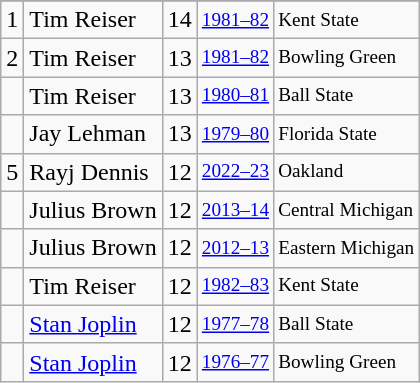<table class="wikitable">
<tr>
</tr>
<tr>
<td>1</td>
<td>Tim Reiser</td>
<td>14</td>
<td style="font-size:80%;"><a href='#'>1981–82</a></td>
<td style="font-size:80%;">Kent State</td>
</tr>
<tr>
<td>2</td>
<td>Tim Reiser</td>
<td>13</td>
<td style="font-size:80%;"><a href='#'>1981–82</a></td>
<td style="font-size:80%;">Bowling Green</td>
</tr>
<tr>
<td></td>
<td>Tim Reiser</td>
<td>13</td>
<td style="font-size:80%;"><a href='#'>1980–81</a></td>
<td style="font-size:80%;">Ball State</td>
</tr>
<tr>
<td></td>
<td>Jay Lehman</td>
<td>13</td>
<td style="font-size:80%;"><a href='#'>1979–80</a></td>
<td style="font-size:80%;">Florida State</td>
</tr>
<tr>
<td>5</td>
<td>Rayj Dennis</td>
<td>12</td>
<td style="font-size:80%;"><a href='#'>2022–23</a></td>
<td style="font-size:80%;">Oakland</td>
</tr>
<tr>
<td></td>
<td>Julius Brown</td>
<td>12</td>
<td style="font-size:80%;"><a href='#'>2013–14</a></td>
<td style="font-size:80%;">Central Michigan</td>
</tr>
<tr>
<td></td>
<td>Julius Brown</td>
<td>12</td>
<td style="font-size:80%;"><a href='#'>2012–13</a></td>
<td style="font-size:80%;">Eastern Michigan</td>
</tr>
<tr>
<td></td>
<td>Tim Reiser</td>
<td>12</td>
<td style="font-size:80%;"><a href='#'>1982–83</a></td>
<td style="font-size:80%;">Kent State</td>
</tr>
<tr>
<td></td>
<td><a href='#'>Stan Joplin</a></td>
<td>12</td>
<td style="font-size:80%;"><a href='#'>1977–78</a></td>
<td style="font-size:80%;">Ball State</td>
</tr>
<tr>
<td></td>
<td><a href='#'>Stan Joplin</a></td>
<td>12</td>
<td style="font-size:80%;"><a href='#'>1976–77</a></td>
<td style="font-size:80%;">Bowling Green</td>
</tr>
</table>
